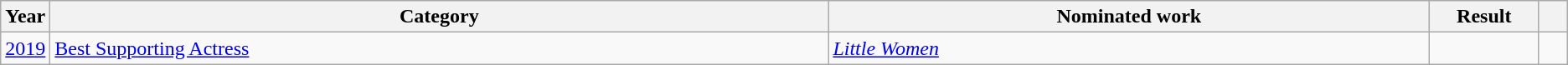<table class="wikitable sortable">
<tr>
<th scope="col" style="width:1em;">Year</th>
<th scope="col" style="width:39em;">Category</th>
<th scope="col" style="width:30em;">Nominated work</th>
<th scope="col" style="width:5em;">Result</th>
<th scope="col" style="width:1em;"class="unsortable"></th>
</tr>
<tr>
<td><a href='#'>2019</a></td>
<td><a href='#'>Best Supporting Actress</a></td>
<td><em><a href='#'>Little Women</a></em></td>
<td></td>
<td align="center"></td>
</tr>
</table>
